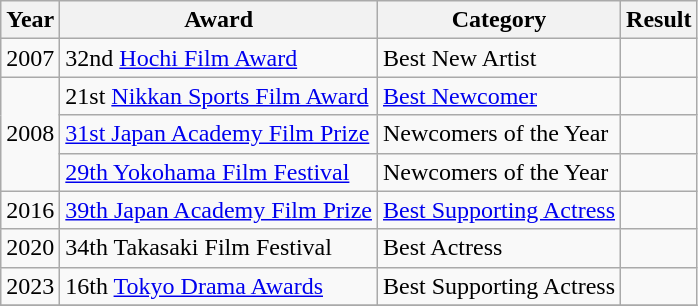<table class="wikitable sortable">
<tr>
<th>Year</th>
<th>Award</th>
<th>Category</th>
<th>Result</th>
</tr>
<tr>
<td>2007</td>
<td>32nd <a href='#'>Hochi Film Award</a></td>
<td>Best New Artist</td>
<td></td>
</tr>
<tr>
<td rowspan=3>2008</td>
<td>21st <a href='#'>Nikkan Sports Film Award</a></td>
<td><a href='#'>Best Newcomer</a></td>
<td></td>
</tr>
<tr>
<td><a href='#'>31st Japan Academy Film Prize</a></td>
<td>Newcomers of the Year</td>
<td></td>
</tr>
<tr>
<td><a href='#'>29th Yokohama Film Festival</a></td>
<td>Newcomers of the Year</td>
<td></td>
</tr>
<tr>
<td>2016</td>
<td><a href='#'>39th Japan Academy Film Prize</a></td>
<td><a href='#'>Best Supporting Actress</a></td>
<td></td>
</tr>
<tr>
<td>2020</td>
<td>34th Takasaki Film Festival</td>
<td>Best Actress</td>
<td></td>
</tr>
<tr>
<td>2023</td>
<td>16th <a href='#'>Tokyo Drama Awards</a></td>
<td>Best Supporting Actress</td>
<td></td>
</tr>
<tr>
</tr>
</table>
